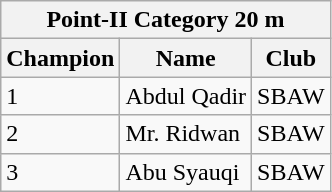<table class="wikitable">
<tr>
<th colspan="3"><strong>Point-II Category 20 m</strong></th>
</tr>
<tr>
<th>Champion</th>
<th>Name</th>
<th>Club</th>
</tr>
<tr>
<td>1</td>
<td>Abdul Qadir</td>
<td>SBAW</td>
</tr>
<tr>
<td>2</td>
<td>Mr. Ridwan</td>
<td>SBAW</td>
</tr>
<tr>
<td>3</td>
<td>Abu Syauqi</td>
<td>SBAW</td>
</tr>
</table>
